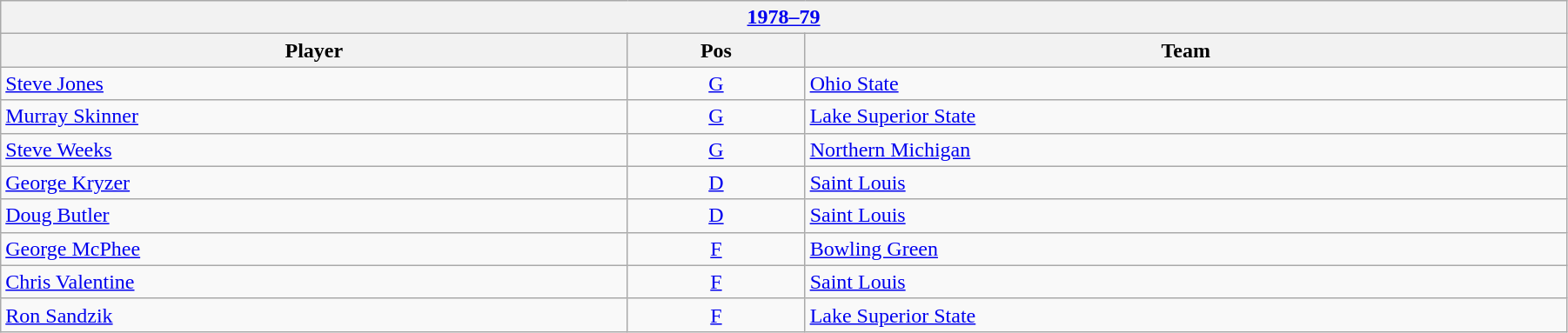<table class="wikitable" width=95%>
<tr>
<th colspan=3><a href='#'>1978–79</a></th>
</tr>
<tr>
<th>Player</th>
<th>Pos</th>
<th>Team</th>
</tr>
<tr>
<td><a href='#'>Steve Jones</a></td>
<td style="text-align:center;"><a href='#'>G</a></td>
<td><a href='#'>Ohio State</a></td>
</tr>
<tr>
<td><a href='#'>Murray Skinner</a></td>
<td style="text-align:center;"><a href='#'>G</a></td>
<td><a href='#'>Lake Superior State</a></td>
</tr>
<tr>
<td><a href='#'>Steve Weeks</a></td>
<td style="text-align:center;"><a href='#'>G</a></td>
<td><a href='#'>Northern Michigan</a></td>
</tr>
<tr>
<td><a href='#'>George Kryzer</a></td>
<td style="text-align:center;"><a href='#'>D</a></td>
<td><a href='#'>Saint Louis</a></td>
</tr>
<tr>
<td><a href='#'>Doug Butler</a></td>
<td style="text-align:center;"><a href='#'>D</a></td>
<td><a href='#'>Saint Louis</a></td>
</tr>
<tr>
<td><a href='#'>George McPhee</a></td>
<td style="text-align:center;"><a href='#'>F</a></td>
<td><a href='#'>Bowling Green</a></td>
</tr>
<tr>
<td><a href='#'>Chris Valentine</a></td>
<td style="text-align:center;"><a href='#'>F</a></td>
<td><a href='#'>Saint Louis</a></td>
</tr>
<tr>
<td><a href='#'>Ron Sandzik</a></td>
<td style="text-align:center;"><a href='#'>F</a></td>
<td><a href='#'>Lake Superior State</a></td>
</tr>
</table>
